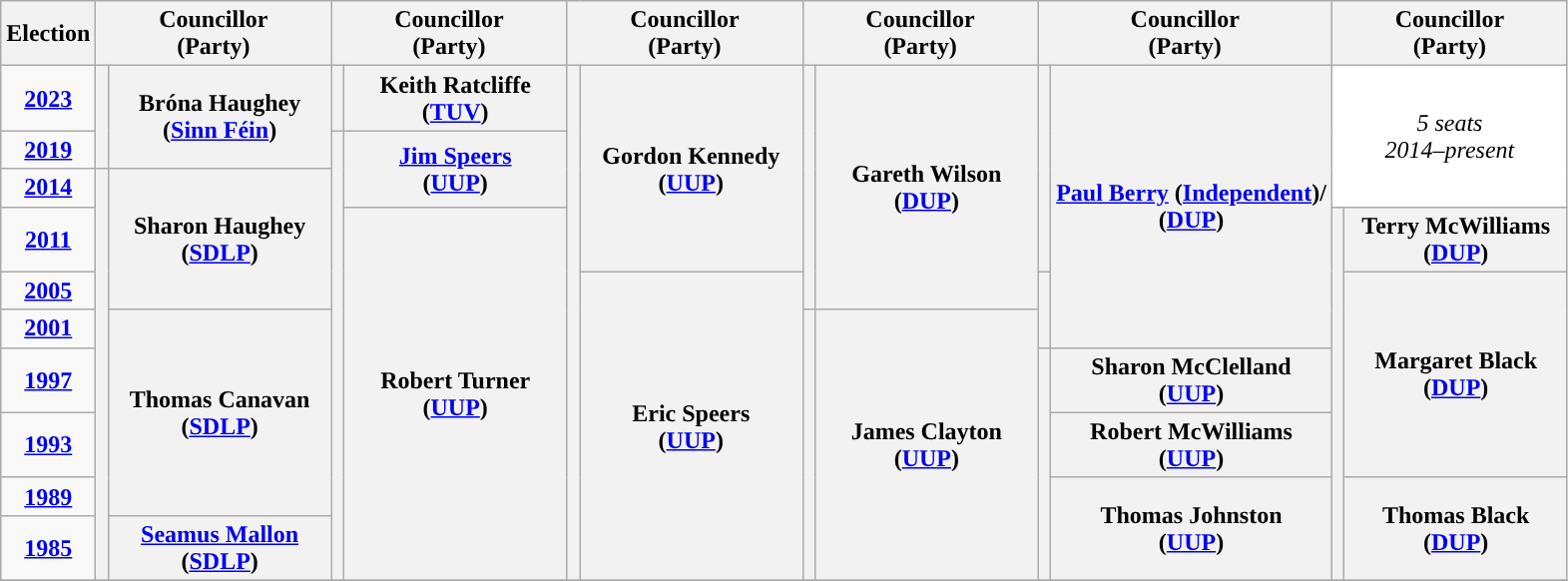<table class="wikitable" style="text-align:center">
<tr>
<th scope="col" width="50">Election</th>
<th scope="col" width="150" colspan = "2">Councillor<br> (Party)</th>
<th scope="col" width="150" colspan = "2">Councillor<br> (Party)</th>
<th scope="col" width="150" colspan = "2">Councillor<br> (Party)</th>
<th scope="col" width="150" colspan = "2">Councillor<br> (Party)</th>
<th scope="col" width="150" colspan = "2">Councillor<br> (Party)</th>
<th scope="col" width="150" colspan = "2">Councillor<br> (Party)</th>
</tr>
<tr>
<td><strong><a href='#'>2023</a></strong></td>
<th rowspan="2" width="1" style="background-color: "></th>
<th rowspan = "2">Bróna Haughey <br> (<a href='#'>Sinn Féin</a>)</th>
<th rowspan="1" width="1" style="background-color: "></th>
<th rowspan = "1">Keith Ratcliffe <br> (<a href='#'>TUV</a>)</th>
<th rowspan="10" width="1" style="background-color: "></th>
<th rowspan = "4">Gordon Kennedy <br> (<a href='#'>UUP</a>)</th>
<th rowspan="5" width="1" style="background-color: "></th>
<th rowspan = "5">Gareth Wilson <br> (<a href='#'>DUP</a>)</th>
<th rowspan="4" width="1" style="background-color: "></th>
<th rowspan = "6"><a href='#'>Paul Berry</a> (<a href='#'>Independent</a>)/ <br> (<a href='#'>DUP</a>)</th>
<td colspan="2" rowspan="3" style="background-color:#FFFFFF"><em>5 seats<br>2014–present</em></td>
</tr>
<tr>
<td><strong><a href='#'>2019</a></strong></td>
<th rowspan="9" width="1" style="background-color: "></th>
<th rowspan = "2"><a href='#'>Jim Speers</a> <br> (<a href='#'>UUP</a>)</th>
</tr>
<tr>
<td><strong><a href='#'>2014</a></strong></td>
<th rowspan="8" width="1" style="background-color: "></th>
<th rowspan = "3">Sharon Haughey <br> (<a href='#'>SDLP</a>)</th>
</tr>
<tr>
<td><strong><a href='#'>2011</a></strong></td>
<th rowspan = "7">Robert Turner <br> (<a href='#'>UUP</a>)</th>
<th rowspan="7" width="1" style="background-color: "></th>
<th rowspan = "1">Terry McWilliams <br> (<a href='#'>DUP</a>)</th>
</tr>
<tr>
<td><strong><a href='#'>2005</a></strong></td>
<th rowspan = "6">Eric Speers <br> (<a href='#'>UUP</a>)</th>
<th rowspan="2" width="1" style="background-color: "></th>
<th rowspan = "4">Margaret Black <br> (<a href='#'>DUP</a>)</th>
</tr>
<tr>
<td><strong><a href='#'>2001</a></strong></td>
<th rowspan = "4">Thomas Canavan <br> (<a href='#'>SDLP</a>)</th>
<th rowspan="5" width="1" style="background-color: "></th>
<th rowspan = "5">James Clayton <br> (<a href='#'>UUP</a>)</th>
</tr>
<tr>
<td><strong><a href='#'>1997</a></strong></td>
<th rowspan="4" width="1" style="background-color: "></th>
<th rowspan = "1">Sharon McClelland <br> (<a href='#'>UUP</a>)</th>
</tr>
<tr>
<td><strong><a href='#'>1993</a></strong></td>
<th rowspan = "1">Robert McWilliams <br> (<a href='#'>UUP</a>)</th>
</tr>
<tr>
<td><strong><a href='#'>1989</a></strong></td>
<th rowspan = "2">Thomas Johnston <br> (<a href='#'>UUP</a>)</th>
<th rowspan = "2">Thomas Black <br> (<a href='#'>DUP</a>)</th>
</tr>
<tr>
<td><strong><a href='#'>1985</a></strong></td>
<th rowspan = "1"><a href='#'>Seamus Mallon</a> <br> (<a href='#'>SDLP</a>)</th>
</tr>
<tr>
</tr>
</table>
